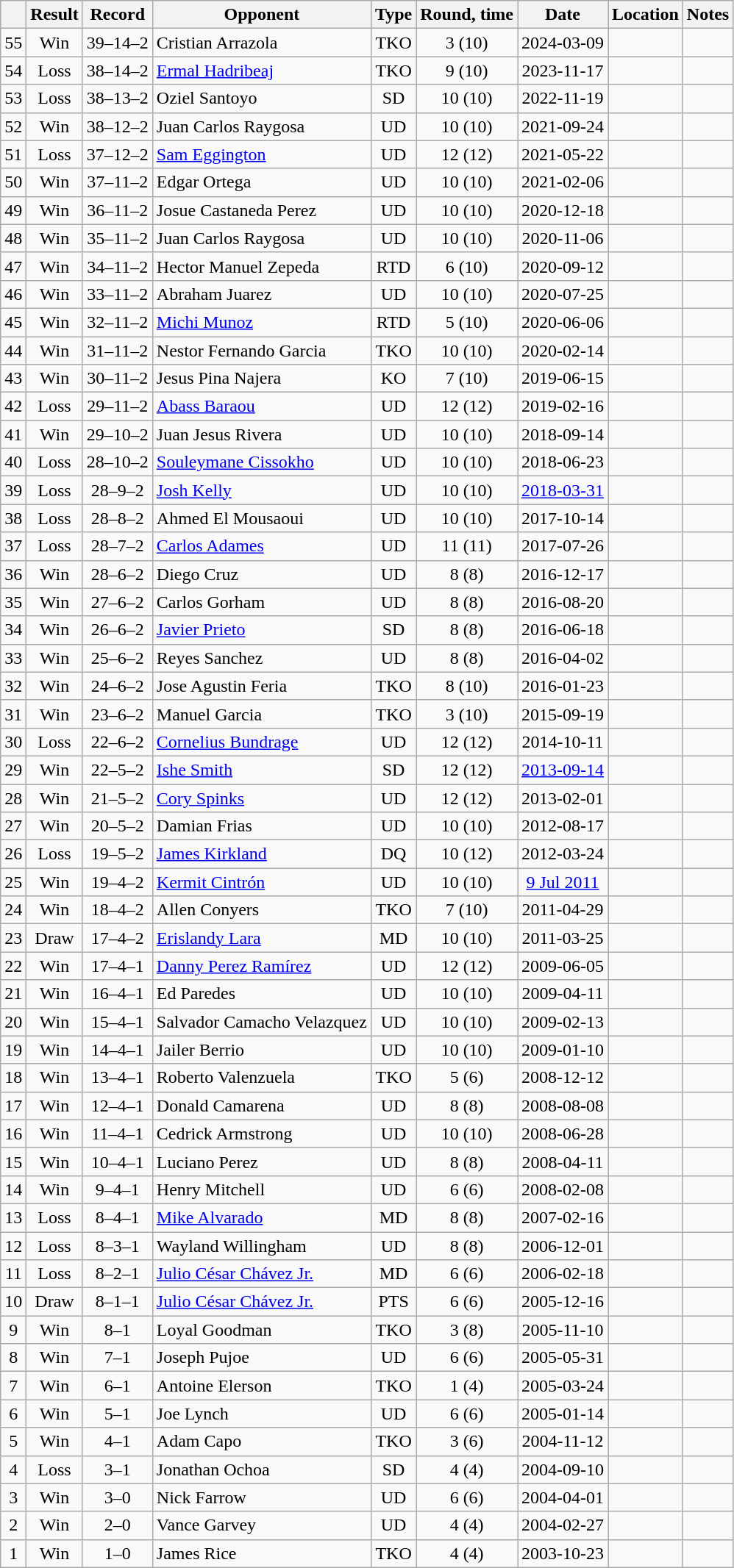<table class=wikitable style=text-align:center>
<tr>
<th></th>
<th>Result</th>
<th>Record</th>
<th>Opponent</th>
<th>Type</th>
<th>Round, time</th>
<th>Date</th>
<th>Location</th>
<th>Notes</th>
</tr>
<tr>
<td>55</td>
<td>Win</td>
<td>39–14–2</td>
<td align=left>Cristian Arrazola</td>
<td>TKO</td>
<td>3 (10)</td>
<td>2024-03-09</td>
<td align=left></td>
<td align=left></td>
</tr>
<tr>
<td>54</td>
<td>Loss</td>
<td>38–14–2</td>
<td align=left><a href='#'>Ermal Hadribeaj</a></td>
<td>TKO</td>
<td>9 (10)</td>
<td>2023-11-17</td>
<td align=left></td>
<td align=left></td>
</tr>
<tr>
<td>53</td>
<td>Loss</td>
<td>38–13–2</td>
<td align=left>Oziel Santoyo</td>
<td>SD</td>
<td>10 (10)</td>
<td>2022-11-19</td>
<td align=left></td>
<td align=left></td>
</tr>
<tr>
<td>52</td>
<td>Win</td>
<td>38–12–2</td>
<td align=left>Juan Carlos Raygosa</td>
<td>UD</td>
<td>10 (10)</td>
<td>2021-09-24</td>
<td align=left></td>
<td align=left></td>
</tr>
<tr>
<td>51</td>
<td>Loss</td>
<td>37–12–2</td>
<td align=left><a href='#'>Sam Eggington</a></td>
<td>UD</td>
<td>12 (12)</td>
<td>2021-05-22</td>
<td align=left></td>
<td align=left></td>
</tr>
<tr>
<td>50</td>
<td>Win</td>
<td>37–11–2</td>
<td align=left>Edgar Ortega</td>
<td>UD</td>
<td>10 (10)</td>
<td>2021-02-06</td>
<td align=left></td>
<td align=left></td>
</tr>
<tr>
<td>49</td>
<td>Win</td>
<td>36–11–2</td>
<td align=left>Josue Castaneda Perez</td>
<td>UD</td>
<td>10 (10)</td>
<td>2020-12-18</td>
<td align=left></td>
<td align=left></td>
</tr>
<tr>
<td>48</td>
<td>Win</td>
<td>35–11–2</td>
<td align=left>Juan Carlos Raygosa</td>
<td>UD</td>
<td>10 (10)</td>
<td>2020-11-06</td>
<td align=left></td>
<td align=left></td>
</tr>
<tr>
<td>47</td>
<td>Win</td>
<td>34–11–2</td>
<td align=left>Hector Manuel Zepeda</td>
<td>RTD</td>
<td>6 (10)</td>
<td>2020-09-12</td>
<td align=left></td>
<td align=left></td>
</tr>
<tr>
<td>46</td>
<td>Win</td>
<td>33–11–2</td>
<td align=left>Abraham Juarez</td>
<td>UD</td>
<td>10 (10)</td>
<td>2020-07-25</td>
<td align=left></td>
<td align=left></td>
</tr>
<tr>
<td>45</td>
<td>Win</td>
<td>32–11–2</td>
<td align=left><a href='#'>Michi Munoz</a></td>
<td>RTD</td>
<td>5 (10)</td>
<td>2020-06-06</td>
<td align=left></td>
<td align=left></td>
</tr>
<tr>
<td>44</td>
<td>Win</td>
<td>31–11–2</td>
<td align=left>Nestor Fernando Garcia</td>
<td>TKO</td>
<td>10 (10)</td>
<td>2020-02-14</td>
<td align=left></td>
<td align=left></td>
</tr>
<tr>
<td>43</td>
<td>Win</td>
<td>30–11–2</td>
<td align=left>Jesus Pina Najera</td>
<td>KO</td>
<td>7 (10)</td>
<td>2019-06-15</td>
<td align=left></td>
<td align=left></td>
</tr>
<tr>
<td>42</td>
<td>Loss</td>
<td>29–11–2</td>
<td align=left><a href='#'>Abass Baraou</a></td>
<td>UD</td>
<td>12 (12)</td>
<td>2019-02-16</td>
<td align=left></td>
<td align=left></td>
</tr>
<tr>
<td>41</td>
<td>Win</td>
<td>29–10–2</td>
<td align=left>Juan Jesus Rivera</td>
<td>UD</td>
<td>10 (10)</td>
<td>2018-09-14</td>
<td align=left></td>
<td align=left></td>
</tr>
<tr>
<td>40</td>
<td>Loss</td>
<td>28–10–2</td>
<td align=left><a href='#'>Souleymane Cissokho</a></td>
<td>UD</td>
<td>10 (10)</td>
<td>2018-06-23</td>
<td align=left></td>
<td align=left></td>
</tr>
<tr>
<td>39</td>
<td>Loss</td>
<td>28–9–2</td>
<td align=left><a href='#'>Josh Kelly</a></td>
<td>UD</td>
<td>10 (10)</td>
<td><a href='#'>2018-03-31</a></td>
<td align=left></td>
<td align=left></td>
</tr>
<tr>
<td>38</td>
<td>Loss</td>
<td>28–8–2</td>
<td align=left>Ahmed El Mousaoui</td>
<td>UD</td>
<td>10 (10)</td>
<td>2017-10-14</td>
<td align=left></td>
<td align=left></td>
</tr>
<tr>
<td>37</td>
<td>Loss</td>
<td>28–7–2</td>
<td align=left><a href='#'>Carlos Adames</a></td>
<td>UD</td>
<td>11 (11)</td>
<td>2017-07-26</td>
<td align=left></td>
<td align=left></td>
</tr>
<tr>
<td>36</td>
<td>Win</td>
<td>28–6–2</td>
<td align=left>Diego Cruz</td>
<td>UD</td>
<td>8 (8)</td>
<td>2016-12-17</td>
<td align=left></td>
<td align=left></td>
</tr>
<tr>
<td>35</td>
<td>Win</td>
<td>27–6–2</td>
<td align=left>Carlos Gorham</td>
<td>UD</td>
<td>8 (8)</td>
<td>2016-08-20</td>
<td align=left></td>
<td align=left></td>
</tr>
<tr>
<td>34</td>
<td>Win</td>
<td>26–6–2</td>
<td align=left><a href='#'>Javier Prieto</a></td>
<td>SD</td>
<td>8 (8)</td>
<td>2016-06-18</td>
<td align=left></td>
<td align=left></td>
</tr>
<tr>
<td>33</td>
<td>Win</td>
<td>25–6–2</td>
<td align=left>Reyes Sanchez</td>
<td>UD</td>
<td>8 (8)</td>
<td>2016-04-02</td>
<td align=left></td>
<td align=left></td>
</tr>
<tr>
<td>32</td>
<td>Win</td>
<td>24–6–2</td>
<td align=left>Jose Agustin Feria</td>
<td>TKO</td>
<td>8 (10)</td>
<td>2016-01-23</td>
<td align=left></td>
<td align=left></td>
</tr>
<tr>
<td>31</td>
<td>Win</td>
<td>23–6–2</td>
<td align=left>Manuel Garcia</td>
<td>TKO</td>
<td>3 (10)</td>
<td>2015-09-19</td>
<td align=left></td>
<td align=left></td>
</tr>
<tr>
<td>30</td>
<td>Loss</td>
<td>22–6–2</td>
<td align=left><a href='#'>Cornelius Bundrage</a></td>
<td>UD</td>
<td>12 (12)</td>
<td>2014-10-11</td>
<td align=left></td>
<td align=left></td>
</tr>
<tr>
<td>29</td>
<td>Win</td>
<td>22–5–2</td>
<td align=left><a href='#'>Ishe Smith</a></td>
<td>SD</td>
<td>12 (12)</td>
<td><a href='#'>2013-09-14</a></td>
<td align=left></td>
<td align=left></td>
</tr>
<tr>
<td>28</td>
<td>Win</td>
<td>21–5–2</td>
<td align=left><a href='#'>Cory Spinks</a></td>
<td>UD</td>
<td>12 (12)</td>
<td>2013-02-01</td>
<td align=left></td>
<td align=left></td>
</tr>
<tr>
<td>27</td>
<td>Win</td>
<td>20–5–2</td>
<td align=left>Damian Frias</td>
<td>UD</td>
<td>10 (10)</td>
<td>2012-08-17</td>
<td align=left></td>
<td align=left></td>
</tr>
<tr>
<td>26</td>
<td>Loss</td>
<td>19–5–2</td>
<td align=left><a href='#'>James Kirkland</a></td>
<td>DQ</td>
<td>10 (12)</td>
<td>2012-03-24</td>
<td align=left></td>
<td align=left></td>
</tr>
<tr>
<td>25</td>
<td>Win</td>
<td>19–4–2</td>
<td align=left><a href='#'>Kermit Cintrón</a></td>
<td>UD</td>
<td>10 (10)</td>
<td><a href='#'>9 Jul 2011</a></td>
<td align=left></td>
<td align=left></td>
</tr>
<tr>
<td>24</td>
<td>Win</td>
<td>18–4–2</td>
<td align=left>Allen Conyers</td>
<td>TKO</td>
<td>7 (10)</td>
<td>2011-04-29</td>
<td align=left></td>
<td align=left></td>
</tr>
<tr>
<td>23</td>
<td>Draw</td>
<td>17–4–2</td>
<td align=left><a href='#'>Erislandy Lara</a></td>
<td>MD</td>
<td>10 (10)</td>
<td>2011-03-25</td>
<td align=left></td>
<td align=left></td>
</tr>
<tr>
<td>22</td>
<td>Win</td>
<td>17–4–1</td>
<td align=left><a href='#'>Danny Perez Ramírez</a></td>
<td>UD</td>
<td>12 (12)</td>
<td>2009-06-05</td>
<td align=left></td>
<td align=left></td>
</tr>
<tr>
<td>21</td>
<td>Win</td>
<td>16–4–1</td>
<td align=left>Ed Paredes</td>
<td>UD</td>
<td>10 (10)</td>
<td>2009-04-11</td>
<td align=left></td>
<td align=left></td>
</tr>
<tr>
<td>20</td>
<td>Win</td>
<td>15–4–1</td>
<td align=left>Salvador Camacho Velazquez</td>
<td>UD</td>
<td>10 (10)</td>
<td>2009-02-13</td>
<td align=left></td>
<td align=left></td>
</tr>
<tr>
<td>19</td>
<td>Win</td>
<td>14–4–1</td>
<td align=left>Jailer Berrio</td>
<td>UD</td>
<td>10 (10)</td>
<td>2009-01-10</td>
<td align=left></td>
<td align=left></td>
</tr>
<tr>
<td>18</td>
<td>Win</td>
<td>13–4–1</td>
<td align=left>Roberto Valenzuela</td>
<td>TKO</td>
<td>5 (6)</td>
<td>2008-12-12</td>
<td align=left></td>
<td align=left></td>
</tr>
<tr>
<td>17</td>
<td>Win</td>
<td>12–4–1</td>
<td align=left>Donald Camarena</td>
<td>UD</td>
<td>8 (8)</td>
<td>2008-08-08</td>
<td align=left></td>
<td align=left></td>
</tr>
<tr>
<td>16</td>
<td>Win</td>
<td>11–4–1</td>
<td align=left>Cedrick Armstrong</td>
<td>UD</td>
<td>10 (10)</td>
<td>2008-06-28</td>
<td align=left></td>
<td align=left></td>
</tr>
<tr>
<td>15</td>
<td>Win</td>
<td>10–4–1</td>
<td align=left>Luciano Perez</td>
<td>UD</td>
<td>8 (8)</td>
<td>2008-04-11</td>
<td align=left></td>
<td align=left></td>
</tr>
<tr>
<td>14</td>
<td>Win</td>
<td>9–4–1</td>
<td align=left>Henry Mitchell</td>
<td>UD</td>
<td>6 (6)</td>
<td>2008-02-08</td>
<td align=left></td>
<td align=left></td>
</tr>
<tr>
<td>13</td>
<td>Loss</td>
<td>8–4–1</td>
<td align=left><a href='#'>Mike Alvarado</a></td>
<td>MD</td>
<td>8 (8)</td>
<td>2007-02-16</td>
<td align=left></td>
<td align=left></td>
</tr>
<tr>
<td>12</td>
<td>Loss</td>
<td>8–3–1</td>
<td align=left>Wayland Willingham</td>
<td>UD</td>
<td>8 (8)</td>
<td>2006-12-01</td>
<td align=left></td>
<td align=left></td>
</tr>
<tr>
<td>11</td>
<td>Loss</td>
<td>8–2–1</td>
<td align=left><a href='#'>Julio César Chávez Jr.</a></td>
<td>MD</td>
<td>6 (6)</td>
<td>2006-02-18</td>
<td align=left></td>
<td align=left></td>
</tr>
<tr>
<td>10</td>
<td>Draw</td>
<td>8–1–1</td>
<td align=left><a href='#'>Julio César Chávez Jr.</a></td>
<td>PTS</td>
<td>6 (6)</td>
<td>2005-12-16</td>
<td align=left></td>
<td align=left></td>
</tr>
<tr>
<td>9</td>
<td>Win</td>
<td>8–1</td>
<td align=left>Loyal Goodman</td>
<td>TKO</td>
<td>3 (8)</td>
<td>2005-11-10</td>
<td align=left></td>
<td align=left></td>
</tr>
<tr>
<td>8</td>
<td>Win</td>
<td>7–1</td>
<td align=left>Joseph Pujoe</td>
<td>UD</td>
<td>6 (6)</td>
<td>2005-05-31</td>
<td align=left></td>
<td align=left></td>
</tr>
<tr>
<td>7</td>
<td>Win</td>
<td>6–1</td>
<td align=left>Antoine Elerson</td>
<td>TKO</td>
<td>1 (4)</td>
<td>2005-03-24</td>
<td align=left></td>
<td align=left></td>
</tr>
<tr>
<td>6</td>
<td>Win</td>
<td>5–1</td>
<td align=left>Joe Lynch</td>
<td>UD</td>
<td>6 (6)</td>
<td>2005-01-14</td>
<td align=left></td>
<td align=left></td>
</tr>
<tr>
<td>5</td>
<td>Win</td>
<td>4–1</td>
<td align=left>Adam Capo</td>
<td>TKO</td>
<td>3 (6)</td>
<td>2004-11-12</td>
<td align=left></td>
<td align=left></td>
</tr>
<tr>
<td>4</td>
<td>Loss</td>
<td>3–1</td>
<td align=left>Jonathan Ochoa</td>
<td>SD</td>
<td>4 (4)</td>
<td>2004-09-10</td>
<td align=left></td>
<td align=left></td>
</tr>
<tr>
<td>3</td>
<td>Win</td>
<td>3–0</td>
<td align=left>Nick Farrow</td>
<td>UD</td>
<td>6 (6)</td>
<td>2004-04-01</td>
<td align=left></td>
<td align=left></td>
</tr>
<tr>
<td>2</td>
<td>Win</td>
<td>2–0</td>
<td align=left>Vance Garvey</td>
<td>UD</td>
<td>4 (4)</td>
<td>2004-02-27</td>
<td align=left></td>
<td align=left></td>
</tr>
<tr>
<td>1</td>
<td>Win</td>
<td>1–0</td>
<td align=left>James Rice</td>
<td>TKO</td>
<td>4 (4)</td>
<td>2003-10-23</td>
<td align=left></td>
<td align=left></td>
</tr>
</table>
